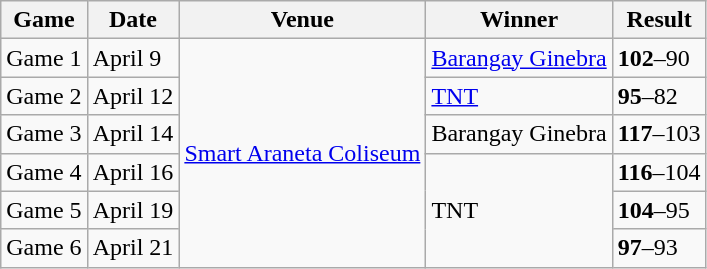<table class="wikitable">
<tr>
<th>Game</th>
<th>Date</th>
<th>Venue</th>
<th>Winner</th>
<th>Result</th>
</tr>
<tr>
<td>Game 1</td>
<td>April 9</td>
<td rowspan=7><a href='#'>Smart Araneta Coliseum</a></td>
<td><a href='#'>Barangay Ginebra</a></td>
<td><strong>102</strong>–90</td>
</tr>
<tr>
<td>Game 2</td>
<td>April 12</td>
<td><a href='#'>TNT</a></td>
<td><strong>95</strong>–82</td>
</tr>
<tr>
<td>Game 3</td>
<td>April 14</td>
<td>Barangay Ginebra</td>
<td><strong>117</strong>–103</td>
</tr>
<tr>
<td>Game 4</td>
<td>April 16</td>
<td rowspan=3>TNT</td>
<td><strong>116</strong>–104</td>
</tr>
<tr>
<td>Game 5</td>
<td>April 19</td>
<td><strong>104</strong>–95</td>
</tr>
<tr>
<td>Game 6</td>
<td>April 21</td>
<td><strong>97</strong>–93</td>
</tr>
</table>
